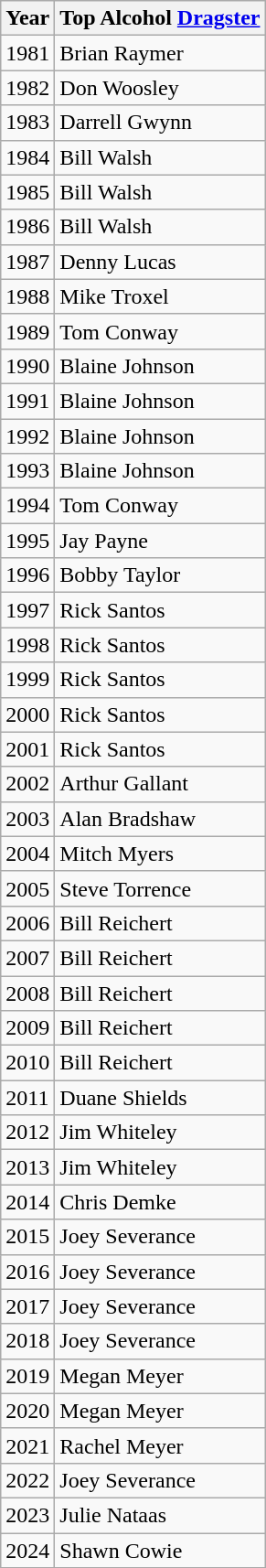<table class="wikitable">
<tr>
<th>Year</th>
<th>Top Alcohol <a href='#'>Dragster</a></th>
</tr>
<tr>
<td>1981</td>
<td>Brian Raymer</td>
</tr>
<tr>
<td>1982</td>
<td>Don Woosley</td>
</tr>
<tr>
<td>1983</td>
<td>Darrell Gwynn</td>
</tr>
<tr>
<td>1984</td>
<td>Bill Walsh</td>
</tr>
<tr>
<td>1985</td>
<td>Bill Walsh</td>
</tr>
<tr>
<td>1986</td>
<td>Bill Walsh</td>
</tr>
<tr>
<td>1987</td>
<td>Denny Lucas</td>
</tr>
<tr>
<td>1988</td>
<td>Mike Troxel</td>
</tr>
<tr>
<td>1989</td>
<td>Tom Conway</td>
</tr>
<tr>
<td>1990</td>
<td>Blaine Johnson</td>
</tr>
<tr>
<td>1991</td>
<td>Blaine Johnson</td>
</tr>
<tr>
<td>1992</td>
<td>Blaine Johnson</td>
</tr>
<tr>
<td>1993</td>
<td>Blaine Johnson</td>
</tr>
<tr>
<td>1994</td>
<td>Tom Conway</td>
</tr>
<tr>
<td>1995</td>
<td>Jay Payne</td>
</tr>
<tr>
<td>1996</td>
<td>Bobby Taylor</td>
</tr>
<tr>
<td>1997</td>
<td>Rick Santos</td>
</tr>
<tr>
<td>1998</td>
<td>Rick Santos</td>
</tr>
<tr>
<td>1999</td>
<td>Rick Santos</td>
</tr>
<tr>
<td>2000</td>
<td>Rick Santos</td>
</tr>
<tr>
<td>2001</td>
<td>Rick Santos</td>
</tr>
<tr>
<td>2002</td>
<td>Arthur Gallant</td>
</tr>
<tr>
<td>2003</td>
<td>Alan Bradshaw</td>
</tr>
<tr>
<td>2004</td>
<td>Mitch Myers</td>
</tr>
<tr>
<td>2005</td>
<td>Steve Torrence</td>
</tr>
<tr>
<td>2006</td>
<td>Bill Reichert</td>
</tr>
<tr>
<td>2007</td>
<td>Bill Reichert</td>
</tr>
<tr>
<td>2008</td>
<td>Bill Reichert</td>
</tr>
<tr>
<td>2009</td>
<td>Bill Reichert</td>
</tr>
<tr>
<td>2010</td>
<td>Bill Reichert</td>
</tr>
<tr>
<td>2011</td>
<td>Duane Shields</td>
</tr>
<tr>
<td>2012</td>
<td>Jim Whiteley</td>
</tr>
<tr>
<td>2013</td>
<td>Jim Whiteley</td>
</tr>
<tr>
<td>2014</td>
<td>Chris Demke</td>
</tr>
<tr>
<td>2015</td>
<td>Joey Severance</td>
</tr>
<tr>
<td>2016</td>
<td>Joey Severance</td>
</tr>
<tr>
<td>2017</td>
<td>Joey Severance</td>
</tr>
<tr>
<td>2018</td>
<td>Joey Severance</td>
</tr>
<tr>
<td>2019</td>
<td>Megan Meyer</td>
</tr>
<tr>
<td>2020</td>
<td>Megan Meyer</td>
</tr>
<tr>
<td>2021</td>
<td>Rachel Meyer</td>
</tr>
<tr>
<td>2022</td>
<td>Joey Severance</td>
</tr>
<tr>
<td>2023</td>
<td>Julie Nataas</td>
</tr>
<tr>
<td>2024</td>
<td>Shawn Cowie</td>
</tr>
<tr>
</tr>
</table>
